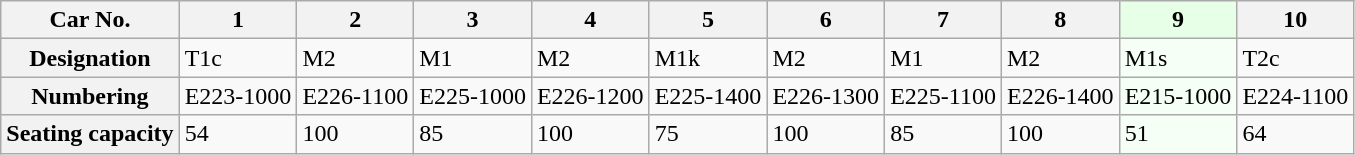<table class="wikitable">
<tr>
<th>Car No.</th>
<th>1</th>
<th>2</th>
<th>3</th>
<th>4</th>
<th>5</th>
<th>6</th>
<th>7</th>
<th>8</th>
<th style="background: #E6FFE6">9</th>
<th>10</th>
</tr>
<tr>
<th>Designation</th>
<td>T1c</td>
<td>M2</td>
<td>M1</td>
<td>M2</td>
<td>M1k</td>
<td>M2</td>
<td>M1</td>
<td>M2</td>
<td style="background: #F5FFF5">M1s</td>
<td>T2c</td>
</tr>
<tr>
<th>Numbering</th>
<td>E223-1000</td>
<td>E226-1100</td>
<td>E225-1000</td>
<td>E226-1200</td>
<td>E225-1400</td>
<td>E226-1300</td>
<td>E225-1100</td>
<td>E226-1400</td>
<td style="background: #F5FFF5">E215-1000</td>
<td>E224-1100</td>
</tr>
<tr>
<th>Seating capacity</th>
<td>54</td>
<td>100</td>
<td>85</td>
<td>100</td>
<td>75</td>
<td>100</td>
<td>85</td>
<td>100</td>
<td style="background: #F5FFF5">51</td>
<td>64</td>
</tr>
</table>
